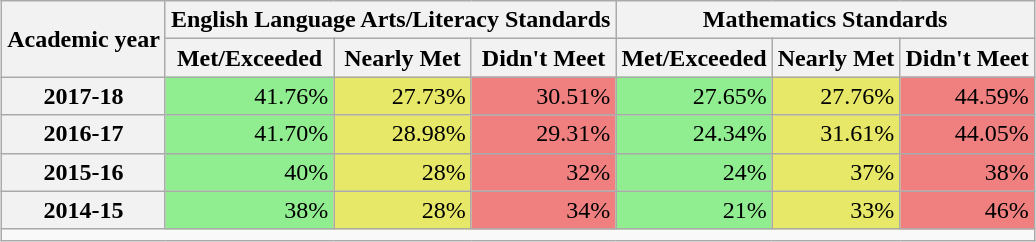<table class="wikitable sortable" style="text-align: right; margin-left: auto; margin-right: auto;">
<tr>
<th rowspan="2">Academic year</th>
<th colspan="3">English Language Arts/Literacy Standards</th>
<th colspan="3">Mathematics Standards</th>
</tr>
<tr>
<th>Met/Exceeded</th>
<th>Nearly Met</th>
<th>Didn't Meet</th>
<th>Met/Exceeded</th>
<th>Nearly Met</th>
<th>Didn't Meet</th>
</tr>
<tr>
<th>2017-18</th>
<td scope="col" style="background: #90EE90;">41.76%</td>
<td scope="col" style="background: #E7E768;">27.73%</td>
<td scope="col" style="background: #F08080;">30.51%</td>
<td scope="col" style="background: #90EE90;">27.65%</td>
<td scope="col" style="background: #E7E768;">27.76%</td>
<td scope="col" style="background: #F08080;">44.59%</td>
</tr>
<tr>
<th>2016-17</th>
<td scope="col" style="background: #90EE90;">41.70%</td>
<td scope="col" style="background: #E7E768;">28.98%</td>
<td scope="col" style="background: #F08080;">29.31%</td>
<td scope="col" style="background: #90EE90;">24.34%</td>
<td scope="col" style="background: #E7E768;">31.61%</td>
<td scope="col" style="background: #F08080;">44.05%</td>
</tr>
<tr>
<th>2015-16</th>
<td scope="col" style="background: #90EE90;">40%</td>
<td scope="col" style="background: #E7E768;">28%</td>
<td scope="col" style="background: #F08080;">32%</td>
<td scope="col" style="background: #90EE90;">24%</td>
<td scope="col" style="background: #E7E768;">37%</td>
<td scope="col" style="background: #F08080;">38%</td>
</tr>
<tr>
<th>2014-15</th>
<td scope="col" style="background: #90EE90;">38%</td>
<td scope="col" style="background: #E7E768;">28%</td>
<td scope="col" style="background: #F08080;">34%</td>
<td scope="col" style="background: #90EE90;">21%</td>
<td scope="col" style="background: #E7E768;">33%</td>
<td scope="col" style="background: #F08080;">46%</td>
</tr>
<tr class="sortbottom">
<td colspan="7"></td>
</tr>
</table>
